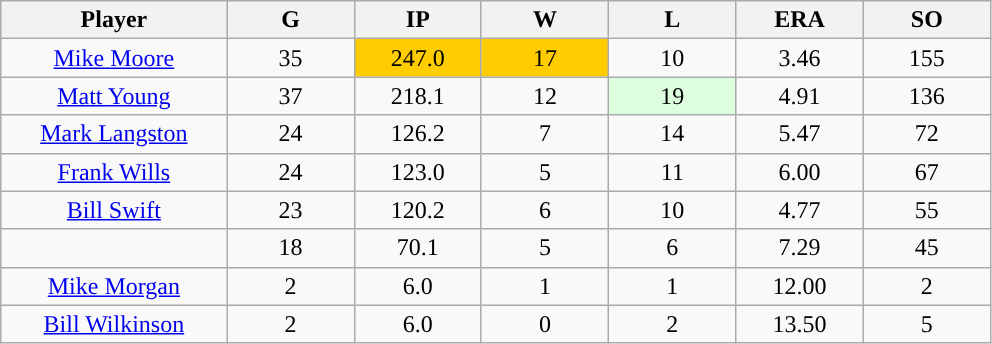<table class="wikitable sortable">
<tr>
<th bgcolor="#DDDDFF" width="16%">Player</th>
<th bgcolor="#DDDDFF" width="9%">G</th>
<th bgcolor="#DDDDFF" width="9%">IP</th>
<th bgcolor="#DDDDFF" width="9%">W</th>
<th bgcolor="#DDDDFF" width="9%">L</th>
<th bgcolor="#DDDDFF" width="9%">ERA</th>
<th bgcolor="#DDDDFF" width="9%">SO</th>
</tr>
<tr align="center">
<td><a href='#'>Mike Moore</a></td>
<td>35</td>
<td style="background:#fc0;">247.0</td>
<td style="background:#fc0;">17</td>
<td>10</td>
<td>3.46</td>
<td>155</td>
</tr>
<tr align=center>
<td><a href='#'>Matt Young</a></td>
<td>37</td>
<td>218.1</td>
<td>12</td>
<td style="background:#DDFFDD;">19</td>
<td>4.91</td>
<td>136</td>
</tr>
<tr align=center>
<td><a href='#'>Mark Langston</a></td>
<td>24</td>
<td>126.2</td>
<td>7</td>
<td>14</td>
<td>5.47</td>
<td>72</td>
</tr>
<tr align=center>
<td><a href='#'>Frank Wills</a></td>
<td>24</td>
<td>123.0</td>
<td>5</td>
<td>11</td>
<td>6.00</td>
<td>67</td>
</tr>
<tr align=center>
<td><a href='#'>Bill Swift</a></td>
<td>23</td>
<td>120.2</td>
<td>6</td>
<td>10</td>
<td>4.77</td>
<td>55</td>
</tr>
<tr align=center>
<td></td>
<td>18</td>
<td>70.1</td>
<td>5</td>
<td>6</td>
<td>7.29</td>
<td>45</td>
</tr>
<tr align="center">
<td><a href='#'>Mike Morgan</a></td>
<td>2</td>
<td>6.0</td>
<td>1</td>
<td>1</td>
<td>12.00</td>
<td>2</td>
</tr>
<tr align=center>
<td><a href='#'>Bill Wilkinson</a></td>
<td>2</td>
<td>6.0</td>
<td>0</td>
<td>2</td>
<td>13.50</td>
<td>5</td>
</tr>
</table>
